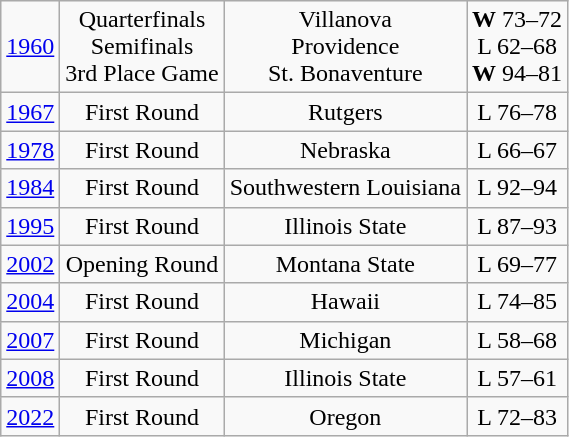<table class="wikitable">
<tr align="center">
<td><a href='#'>1960</a></td>
<td>Quarterfinals<br>Semifinals<br>3rd Place Game</td>
<td>Villanova<br>Providence<br>St. Bonaventure</td>
<td><strong>W</strong> 73–72<br>L 62–68<br><strong>W</strong> 94–81</td>
</tr>
<tr align="center">
<td><a href='#'>1967</a></td>
<td>First Round</td>
<td>Rutgers</td>
<td>L 76–78</td>
</tr>
<tr align="center">
<td><a href='#'>1978</a></td>
<td>First Round</td>
<td>Nebraska</td>
<td>L 66–67</td>
</tr>
<tr align="center">
<td><a href='#'>1984</a></td>
<td>First Round</td>
<td>Southwestern Louisiana</td>
<td>L 92–94</td>
</tr>
<tr align="center">
<td><a href='#'>1995</a></td>
<td>First Round</td>
<td>Illinois State</td>
<td>L 87–93</td>
</tr>
<tr align="center">
<td><a href='#'>2002</a></td>
<td>Opening Round</td>
<td>Montana State</td>
<td>L 69–77</td>
</tr>
<tr align="center">
<td><a href='#'>2004</a></td>
<td>First Round</td>
<td>Hawaii</td>
<td>L 74–85</td>
</tr>
<tr align="center">
<td><a href='#'>2007</a></td>
<td>First Round</td>
<td>Michigan</td>
<td>L 58–68</td>
</tr>
<tr align="center">
<td><a href='#'>2008</a></td>
<td>First Round</td>
<td>Illinois State</td>
<td>L 57–61</td>
</tr>
<tr align="center">
<td><a href='#'>2022</a></td>
<td>First Round</td>
<td>Oregon</td>
<td>L 72–83</td>
</tr>
</table>
